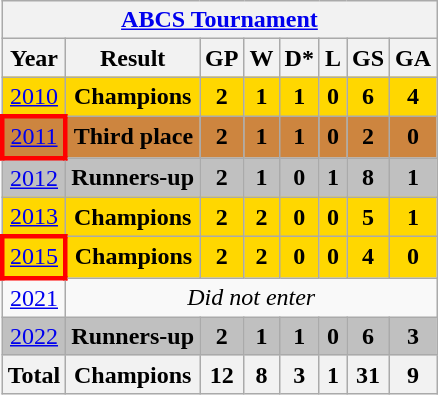<table class="wikitable" style="text-align: center;">
<tr>
<th colspan=8><a href='#'>ABCS Tournament</a></th>
</tr>
<tr>
<th>Year</th>
<th>Result</th>
<th>GP</th>
<th>W</th>
<th>D*</th>
<th>L</th>
<th>GS</th>
<th>GA</th>
</tr>
<tr bgcolor=gold>
<td> <a href='#'>2010</a></td>
<td><strong>Champions</strong></td>
<td><strong>2</strong></td>
<td><strong>1</strong></td>
<td><strong>1</strong></td>
<td><strong>0</strong></td>
<td><strong>6</strong></td>
<td><strong>4</strong></td>
</tr>
<tr bgcolor=#CD853F>
<td style="border: 3px solid red"> <a href='#'>2011</a></td>
<td><strong>Third place</strong></td>
<td><strong>2</strong></td>
<td><strong>1</strong></td>
<td><strong>1</strong></td>
<td><strong>0</strong></td>
<td><strong>2</strong></td>
<td><strong>0</strong></td>
</tr>
<tr bgcolor=silver>
<td> <a href='#'>2012</a></td>
<td><strong>Runners-up</strong></td>
<td><strong>2</strong></td>
<td><strong>1</strong></td>
<td><strong>0</strong></td>
<td><strong>1</strong></td>
<td><strong>8</strong></td>
<td><strong>1</strong></td>
</tr>
<tr bgcolor=gold>
<td> <a href='#'>2013</a></td>
<td><strong>Champions</strong></td>
<td><strong>2</strong></td>
<td><strong>2</strong></td>
<td><strong>0</strong></td>
<td><strong>0</strong></td>
<td><strong>5</strong></td>
<td><strong>1</strong></td>
</tr>
<tr bgcolor=gold>
<td style="border: 3px solid red"> <a href='#'>2015</a></td>
<td><strong>Champions</strong></td>
<td><strong>2</strong></td>
<td><strong>2</strong></td>
<td><strong>0</strong></td>
<td><strong>0</strong></td>
<td><strong>4</strong></td>
<td><strong>0</strong></td>
</tr>
<tr>
<td> <a href='#'>2021</a></td>
<td colspan=7><em>Did not enter</em></td>
</tr>
<tr bgcolor=silver>
<td> <a href='#'>2022</a></td>
<td><strong>Runners-up</strong></td>
<td><strong>2</strong></td>
<td><strong>1</strong></td>
<td><strong>1</strong></td>
<td><strong>0</strong></td>
<td><strong>6</strong></td>
<td><strong>3</strong></td>
</tr>
<tr>
<th>Total</th>
<th>Champions</th>
<th>12</th>
<th>8</th>
<th>3</th>
<th>1</th>
<th>31</th>
<th>9</th>
</tr>
</table>
